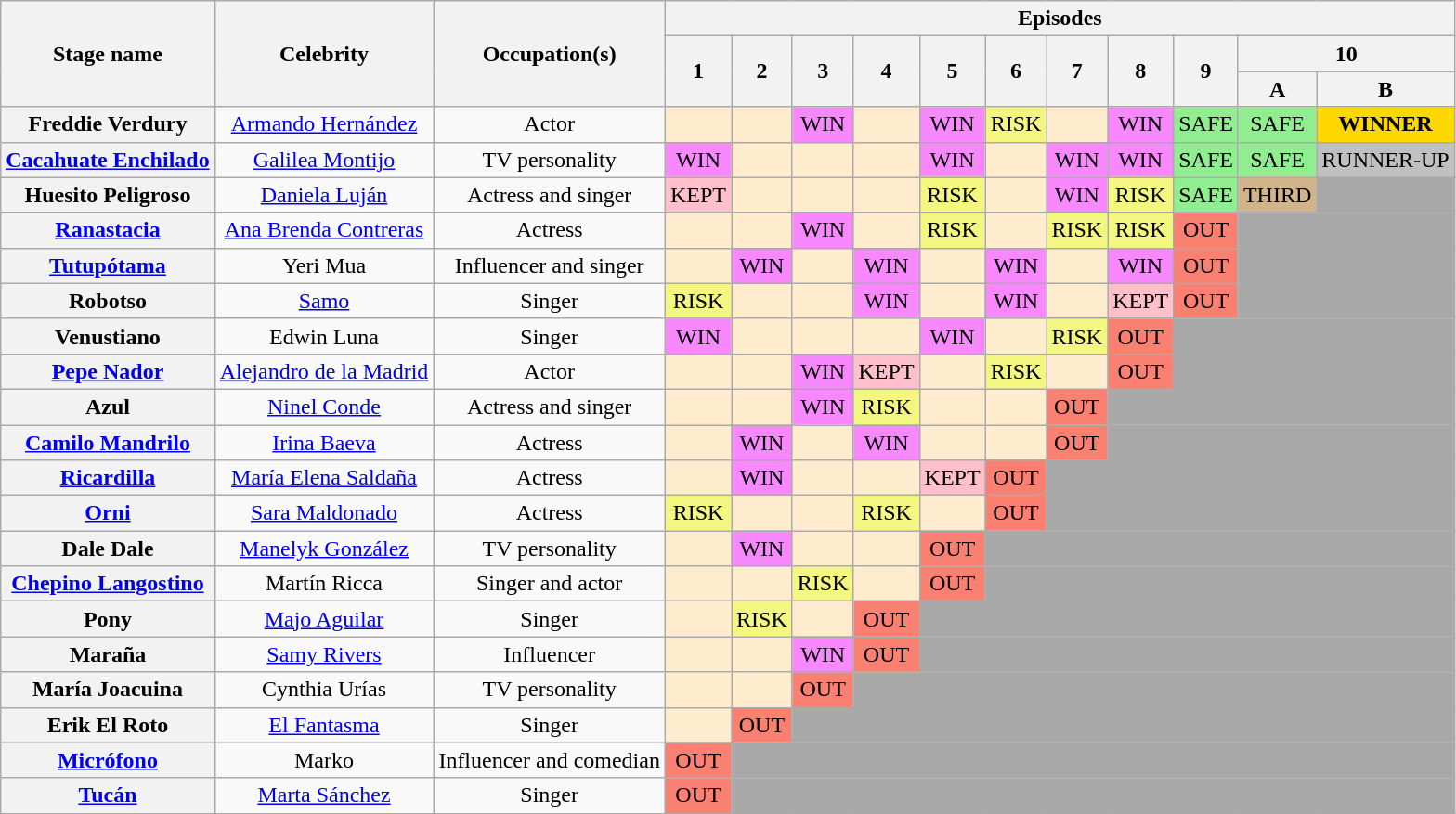<table class="wikitable" style="text-align:center; ">
<tr>
<th rowspan=3>Stage name</th>
<th rowspan=3>Celebrity</th>
<th rowspan=3>Occupation(s)</th>
<th colspan=11>Episodes</th>
</tr>
<tr>
<th rowspan=2>1</th>
<th rowspan=2>2</th>
<th rowspan=2>3</th>
<th rowspan=2>4</th>
<th rowspan=2>5</th>
<th rowspan=2>6</th>
<th rowspan=2>7</th>
<th rowspan=2>8</th>
<th rowspan=2>9</th>
<th colspan=2>10</th>
</tr>
<tr>
<th>A</th>
<th>B</th>
</tr>
<tr>
<th>Freddie Verdury</th>
<td><a href='#'>Armando Hernández</a></td>
<td>Actor</td>
<td bgcolor=#FFEBCD></td>
<td bgcolor=#FFEBCD></td>
<td bgcolor=#F888FD>WIN</td>
<td bgcolor=#FFEBCD></td>
<td bgcolor=#F888FD>WIN</td>
<td bgcolor=#F3F781>RISK</td>
<td bgcolor=#FFEBCD></td>
<td bgcolor=#F888FD>WIN</td>
<td bgcolor=lightgreen>SAFE</td>
<td bgcolor=lightgreen>SAFE</td>
<td bgcolor=gold><strong>WINNER</strong></td>
</tr>
<tr>
<th><a href='#'>Cacahuate Enchilado</a></th>
<td><a href='#'>Galilea Montijo</a></td>
<td>TV personality</td>
<td bgcolor=#F888FD>WIN</td>
<td bgcolor=#FFEBCD></td>
<td bgcolor=#FFEBCD></td>
<td bgcolor=#FFEBCD></td>
<td bgcolor=#F888FD>WIN</td>
<td bgcolor=#FFEBCD></td>
<td bgcolor=#F888FD>WIN</td>
<td bgcolor=#F888FD>WIN</td>
<td bgcolor=lightgreen>SAFE</td>
<td bgcolor=lightgreen>SAFE</td>
<td bgcolor=silver>RUNNER-UP</td>
</tr>
<tr>
<th>Huesito Peligroso</th>
<td><a href='#'>Daniela Luján</a></td>
<td>Actress and singer</td>
<td bgcolor=pink>KEPT</td>
<td bgcolor=#FFEBCD></td>
<td bgcolor=#FFEBCD></td>
<td bgcolor=#FFEBCD></td>
<td bgcolor=#F3F781>RISK</td>
<td bgcolor=#FFEBCD></td>
<td bgcolor=#F888FD>WIN</td>
<td bgcolor=#F3F781>RISK</td>
<td bgcolor=lightgreen>SAFE</td>
<td bgcolor=tan>THIRD</td>
<td bgcolor=darkgrey></td>
</tr>
<tr>
<th><a href='#'>Ranastacia</a></th>
<td><a href='#'>Ana Brenda Contreras</a></td>
<td>Actress</td>
<td bgcolor=#FFEBCD></td>
<td bgcolor=#FFEBCD></td>
<td bgcolor=#F888FD>WIN</td>
<td bgcolor=#FFEBCD></td>
<td bgcolor=#F3F781>RISK</td>
<td bgcolor=#FFEBCD></td>
<td bgcolor=#F3F781>RISK</td>
<td bgcolor=#F3F781>RISK</td>
<td bgcolor=salmon>OUT</td>
<td colspan=2 bgcolor=darkgrey></td>
</tr>
<tr>
<th><a href='#'>Tutupótama</a></th>
<td>Yeri Mua</td>
<td>Influencer and singer</td>
<td bgcolor=#FFEBCD></td>
<td bgcolor=#F888FD>WIN</td>
<td bgcolor=#FFEBCD></td>
<td bgcolor=#F888FD>WIN</td>
<td bgcolor=#FFEBCD></td>
<td bgcolor=#F888FD>WIN</td>
<td bgcolor=#FFEBCD></td>
<td bgcolor=#F888FD>WIN</td>
<td bgcolor=salmon>OUT</td>
<td colspan=2 bgcolor=darkgrey></td>
</tr>
<tr>
<th>Robotso</th>
<td><a href='#'>Samo</a></td>
<td>Singer</td>
<td bgcolor=#F3F781>RISK</td>
<td bgcolor=#FFEBCD></td>
<td bgcolor=#FFEBCD></td>
<td bgcolor=#F888FD>WIN</td>
<td bgcolor=#FFEBCD></td>
<td bgcolor=#F888FD>WIN</td>
<td bgcolor=#FFEBCD></td>
<td bgcolor=pink>KEPT</td>
<td bgcolor=salmon>OUT</td>
<td colspan=2 bgcolor=darkgrey></td>
</tr>
<tr>
<th>Venustiano</th>
<td>Edwin Luna</td>
<td>Singer</td>
<td bgcolor=#F888FD>WIN</td>
<td bgcolor=#FFEBCD></td>
<td bgcolor=#FFEBCD></td>
<td bgcolor=#FFEBCD></td>
<td bgcolor=#F888FD>WIN</td>
<td bgcolor=#FFEBCD></td>
<td bgcolor=#F3F781>RISK</td>
<td bgcolor=salmon>OUT</td>
<td colspan=3 bgcolor=darkgrey></td>
</tr>
<tr>
<th><a href='#'>Pepe Nador</a></th>
<td><a href='#'>Alejandro de la Madrid</a></td>
<td>Actor</td>
<td bgcolor=#FFEBCD></td>
<td bgcolor=#FFEBCD></td>
<td bgcolor=#F888FD>WIN</td>
<td bgcolor=pink>KEPT</td>
<td bgcolor=#FFEBCD></td>
<td bgcolor=#F3F781>RISK</td>
<td bgcolor=#FFEBCD></td>
<td bgcolor=salmon>OUT</td>
<td colspan=3 bgcolor=darkgrey></td>
</tr>
<tr>
<th>Azul</th>
<td><a href='#'>Ninel Conde</a></td>
<td>Actress and singer</td>
<td bgcolor=#FFEBCD></td>
<td bgcolor=#FFEBCD></td>
<td bgcolor=#F888FD>WIN</td>
<td bgcolor=#F3F781>RISK</td>
<td bgcolor=#FFEBCD></td>
<td bgcolor=#FFEBCD></td>
<td bgcolor=salmon>OUT</td>
<td colspan=4 bgcolor=darkgrey></td>
</tr>
<tr>
<th><a href='#'>Camilo Mandrilo</a></th>
<td><a href='#'>Irina Baeva</a></td>
<td>Actress</td>
<td bgcolor=#FFEBCD></td>
<td bgcolor=#F888FD>WIN</td>
<td bgcolor=#FFEBCD></td>
<td bgcolor=#F888FD>WIN</td>
<td bgcolor=#FFEBCD></td>
<td bgcolor=#FFEBCD></td>
<td bgcolor=salmon>OUT</td>
<td colspan=4 bgcolor=darkgrey></td>
</tr>
<tr>
<th><a href='#'>Ricardilla</a></th>
<td><a href='#'>María Elena Saldaña</a></td>
<td>Actress</td>
<td bgcolor=#FFEBCD></td>
<td bgcolor=#F888FD>WIN</td>
<td bgcolor=#FFEBCD></td>
<td bgcolor=#FFEBCD></td>
<td bgcolor=pink>KEPT</td>
<td bgcolor=salmon>OUT</td>
<td colspan=5 bgcolor=darkgrey></td>
</tr>
<tr>
<th><a href='#'>Orni</a></th>
<td><a href='#'>Sara Maldonado</a></td>
<td>Actress</td>
<td bgcolor=#F3F781>RISK</td>
<td bgcolor=#FFEBCD></td>
<td bgcolor=#FFEBCD></td>
<td bgcolor=#F3F781>RISK</td>
<td bgcolor=#FFEBCD></td>
<td bgcolor=salmon>OUT</td>
<td colspan=5 bgcolor=darkgrey></td>
</tr>
<tr>
<th>Dale Dale</th>
<td><a href='#'>Manelyk González</a></td>
<td>TV personality</td>
<td bgcolor=#FFEBCD></td>
<td bgcolor=#F888FD>WIN</td>
<td bgcolor=#FFEBCD></td>
<td bgcolor=#FFEBCD></td>
<td bgcolor=salmon>OUT</td>
<td colspan=6 bgcolor=darkgrey></td>
</tr>
<tr>
<th><a href='#'>Chepino Langostino</a></th>
<td>Martín Ricca</td>
<td>Singer and actor</td>
<td bgcolor=#FFEBCD></td>
<td bgcolor=#FFEBCD></td>
<td bgcolor=#F3F781>RISK</td>
<td bgcolor=#FFEBCD></td>
<td bgcolor=salmon>OUT</td>
<td colspan=6 bgcolor=darkgrey></td>
</tr>
<tr>
<th>Pony</th>
<td><a href='#'>Majo Aguilar</a></td>
<td>Singer</td>
<td bgcolor=#FFEBCD></td>
<td bgcolor=#F3F781>RISK</td>
<td bgcolor=#FFEBCD></td>
<td bgcolor=salmon>OUT</td>
<td colspan=7 bgcolor=darkgrey></td>
</tr>
<tr>
<th>Maraña</th>
<td><a href='#'>Samy Rivers</a></td>
<td>Influencer</td>
<td bgcolor=#FFEBCD></td>
<td bgcolor=#FFEBCD></td>
<td bgcolor=#F888FD>WIN</td>
<td bgcolor=salmon>OUT</td>
<td colspan=7 bgcolor=darkgrey></td>
</tr>
<tr>
<th>María Joacuina</th>
<td>Cynthia Urías</td>
<td>TV personality</td>
<td bgcolor=#FFEBCD></td>
<td bgcolor=#FFEBCD></td>
<td bgcolor=salmon>OUT</td>
<td colspan=8 bgcolor=darkgrey></td>
</tr>
<tr>
<th>Erik El Roto</th>
<td><a href='#'>El Fantasma</a></td>
<td>Singer</td>
<td bgcolor=#FFEBCD></td>
<td bgcolor=salmon>OUT</td>
<td colspan=9 bgcolor=darkgrey></td>
</tr>
<tr>
<th><a href='#'>Micrófono</a></th>
<td>Marko</td>
<td>Influencer and comedian</td>
<td bgcolor=salmon>OUT</td>
<td colspan=10 bgcolor=darkgrey></td>
</tr>
<tr>
<th><a href='#'>Tucán</a></th>
<td><a href='#'>Marta Sánchez</a></td>
<td>Singer</td>
<td bgcolor=salmon>OUT</td>
<td colspan=10 bgcolor=darkgrey></td>
</tr>
<tr>
</tr>
</table>
